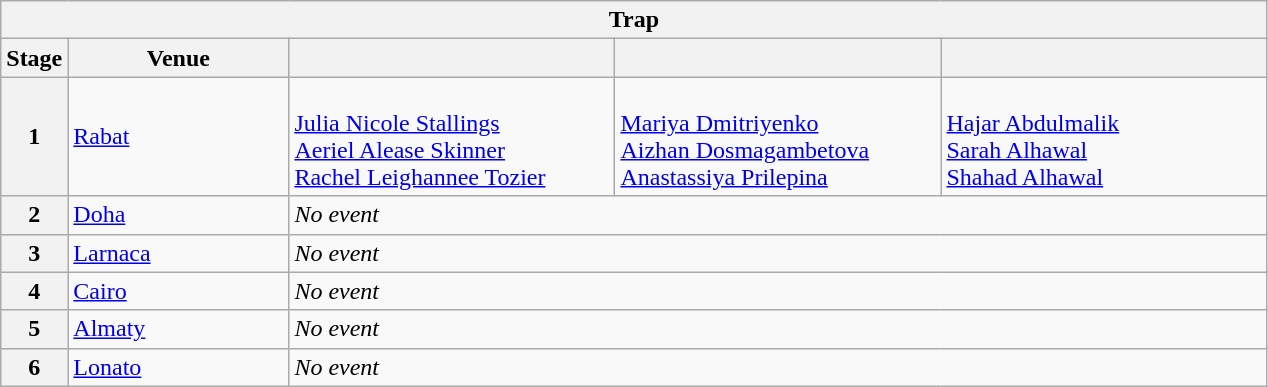<table class="wikitable">
<tr>
<th colspan="5">Trap</th>
</tr>
<tr>
<th>Stage</th>
<th width=140>Venue</th>
<th width=210></th>
<th width=210></th>
<th width=210></th>
</tr>
<tr>
<th>1</th>
<td> <a href='#'>Rabat</a></td>
<td> <br> <a href='#'>Julia Nicole Stallings</a> <br> <a href='#'>Aeriel Alease Skinner</a> <br> <a href='#'>Rachel Leighannee Tozier</a></td>
<td> <br> <a href='#'>Mariya Dmitriyenko</a> <br> <a href='#'>Aizhan Dosmagambetova</a> <br> <a href='#'>Anastassiya Prilepina</a></td>
<td> <br> <a href='#'>Hajar Abdulmalik</a> <br> <a href='#'>Sarah Alhawal</a> <br> <a href='#'>Shahad Alhawal</a></td>
</tr>
<tr>
<th>2</th>
<td> <a href='#'>Doha</a></td>
<td colspan="3"><em>No event</em></td>
</tr>
<tr>
<th>3</th>
<td> <a href='#'>Larnaca</a></td>
<td colspan="3"><em>No event</em></td>
</tr>
<tr>
<th>4</th>
<td> <a href='#'>Cairo</a></td>
<td colspan="3"><em>No event</em></td>
</tr>
<tr>
<th>5</th>
<td> <a href='#'>Almaty</a></td>
<td colspan="3"><em>No event</em></td>
</tr>
<tr>
<th>6</th>
<td> <a href='#'>Lonato</a></td>
<td colspan="3"><em>No event</em></td>
</tr>
</table>
